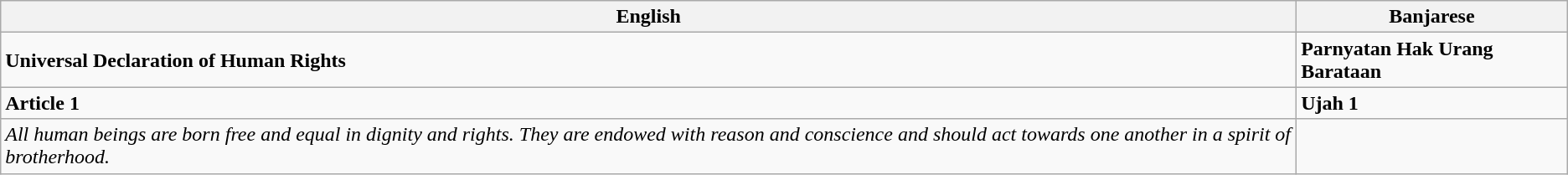<table class="wikitable">
<tr>
<th>English</th>
<th>Banjarese</th>
</tr>
<tr>
<td><strong>Universal Declaration of Human Rights</strong></td>
<td><strong>Parnyatan Hak Urang Barataan</strong></td>
</tr>
<tr>
<td><strong>Article 1</strong></td>
<td><strong>Ujah 1</strong></td>
</tr>
<tr>
<td><em>All human beings are born free and equal in dignity and rights. They are endowed with reason and conscience and should act towards one another in a spirit of brotherhood.</em></td>
<td></td>
</tr>
</table>
